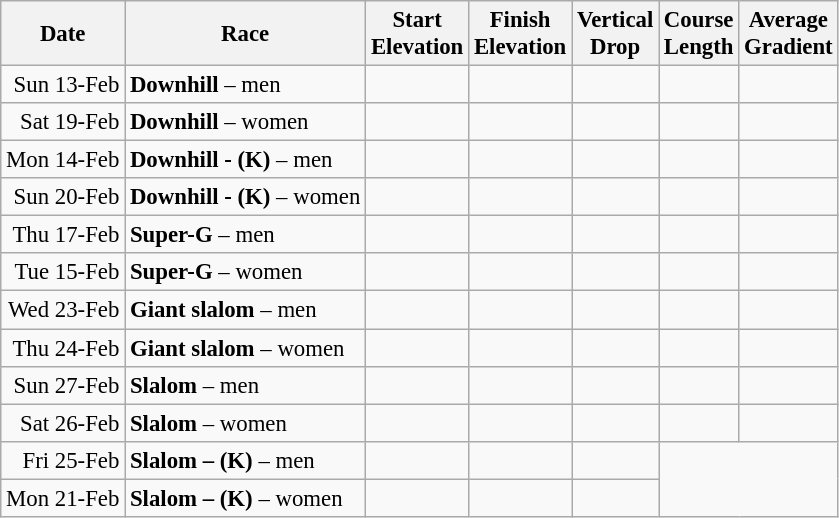<table class="wikitable" style="text-align:right; font-size:95%;">
<tr>
<th>Date</th>
<th>Race</th>
<th>Start<br>Elevation</th>
<th>Finish<br>Elevation</th>
<th>Vertical<br>Drop</th>
<th>Course<br>Length</th>
<th>Average<br>Gradient</th>
</tr>
<tr>
<td>Sun 13-Feb</td>
<td align=left><strong>Downhill</strong> – men</td>
<td></td>
<td> </td>
<td> </td>
<td> </td>
<td align=center></td>
</tr>
<tr>
<td>Sat 19-Feb</td>
<td align=left><strong>Downhill</strong> – women</td>
<td></td>
<td></td>
<td></td>
<td></td>
<td align=center></td>
</tr>
<tr>
<td>Mon 14-Feb</td>
<td align=left><strong>Downhill - (K)</strong> – men</td>
<td></td>
<td></td>
<td></td>
<td></td>
<td align=center></td>
</tr>
<tr>
<td>Sun 20-Feb</td>
<td align=left><strong>Downhill - (K)</strong> – women</td>
<td></td>
<td></td>
<td></td>
<td></td>
<td align=center></td>
</tr>
<tr>
<td>Thu 17-Feb</td>
<td align=left><strong>Super-G</strong> – men</td>
<td></td>
<td></td>
<td></td>
<td></td>
<td align=center></td>
</tr>
<tr>
<td>Tue 15-Feb</td>
<td align=left><strong>Super-G</strong> – women</td>
<td></td>
<td></td>
<td></td>
<td></td>
<td align=center></td>
</tr>
<tr>
<td>Wed 23-Feb</td>
<td align=left><strong>Giant slalom</strong> – men</td>
<td></td>
<td></td>
<td></td>
<td></td>
<td align=center></td>
</tr>
<tr>
<td>Thu 24-Feb</td>
<td align=left><strong>Giant slalom</strong> – women</td>
<td></td>
<td></td>
<td></td>
<td></td>
<td align=center></td>
</tr>
<tr>
<td>Sun 27-Feb</td>
<td align=left><strong>Slalom</strong> – men</td>
<td></td>
<td></td>
<td>   </td>
<td></td>
<td align=center></td>
</tr>
<tr>
<td>Sat 26-Feb</td>
<td align=left><strong>Slalom</strong> – women</td>
<td></td>
<td></td>
<td>   </td>
<td></td>
<td align=center></td>
</tr>
<tr>
<td>Fri 25-Feb</td>
<td align=left><strong>Slalom – (K)</strong> – men</td>
<td></td>
<td></td>
<td>   </td>
<td rowspan=2 colspan=2></td>
</tr>
<tr>
<td>Mon 21-Feb</td>
<td align=left><strong>Slalom – (K)</strong> – women</td>
<td></td>
<td></td>
<td>   </td>
</tr>
</table>
